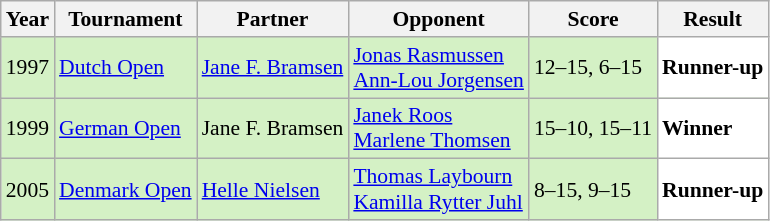<table class="sortable wikitable" style="font-size: 90%;">
<tr>
<th>Year</th>
<th>Tournament</th>
<th>Partner</th>
<th>Opponent</th>
<th>Score</th>
<th>Result</th>
</tr>
<tr style="background:#D4F1C5">
<td align="center">1997</td>
<td align="left"><a href='#'>Dutch Open</a></td>
<td align="left"> <a href='#'>Jane F. Bramsen</a></td>
<td align="left"> <a href='#'>Jonas Rasmussen</a><br> <a href='#'>Ann-Lou Jorgensen</a></td>
<td align="left">12–15, 6–15</td>
<td style="text-align:left; background:white"> <strong>Runner-up</strong></td>
</tr>
<tr style="background:#D4F1C5">
<td align="center">1999</td>
<td align="left"><a href='#'>German Open</a></td>
<td align="left"> Jane F. Bramsen</td>
<td align="left"> <a href='#'>Janek Roos</a><br> <a href='#'>Marlene Thomsen</a></td>
<td align="left">15–10, 15–11</td>
<td style="text-align:left; background:white"> <strong>Winner</strong></td>
</tr>
<tr style="background:#D4F1C5">
<td align="center">2005</td>
<td align="left"><a href='#'>Denmark Open</a></td>
<td align="left"> <a href='#'>Helle Nielsen</a></td>
<td align="left"> <a href='#'>Thomas Laybourn</a><br> <a href='#'>Kamilla Rytter Juhl</a></td>
<td align="left">8–15, 9–15</td>
<td style="text-align:left; background:white"> <strong>Runner-up</strong></td>
</tr>
</table>
